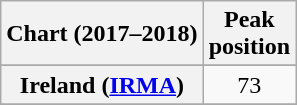<table class="wikitable sortable plainrowheaders" style="text-align:center">
<tr>
<th scope="col">Chart (2017–2018)</th>
<th scope="col">Peak<br>position</th>
</tr>
<tr>
</tr>
<tr>
</tr>
<tr>
<th scope="row">Ireland (<a href='#'>IRMA</a>)</th>
<td>73</td>
</tr>
<tr>
</tr>
<tr>
</tr>
<tr>
</tr>
<tr>
</tr>
<tr>
</tr>
<tr>
</tr>
<tr>
</tr>
<tr>
</tr>
</table>
